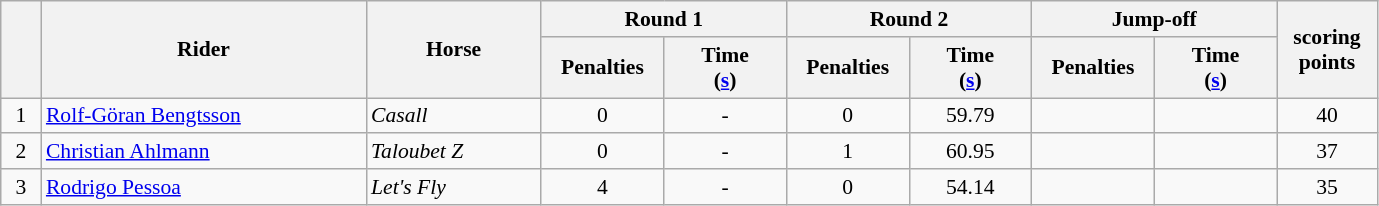<table class="wikitable" style="font-size: 90%">
<tr>
<th rowspan=2 width=20></th>
<th rowspan=2 width=210>Rider</th>
<th rowspan=2 width=110>Horse</th>
<th colspan=2>Round 1</th>
<th colspan=2>Round 2</th>
<th colspan=2>Jump-off</th>
<th rowspan=2 width=60>scoring<br>points</th>
</tr>
<tr>
<th width=75>Penalties</th>
<th width=75>Time<br>(<a href='#'>s</a>)</th>
<th width=75>Penalties</th>
<th width=75>Time<br>(<a href='#'>s</a>)</th>
<th width=75>Penalties</th>
<th width=75>Time<br>(<a href='#'>s</a>)</th>
</tr>
<tr>
<td align=center>1</td>
<td> <a href='#'>Rolf-Göran Bengtsson</a></td>
<td><em>Casall</em></td>
<td align=center>0</td>
<td align=center>-</td>
<td align=center>0</td>
<td align=center>59.79</td>
<td align=center></td>
<td align=center></td>
<td align=center>40</td>
</tr>
<tr>
<td align=center>2</td>
<td> <a href='#'>Christian Ahlmann</a></td>
<td><em>Taloubet Z</em></td>
<td align=center>0</td>
<td align=center>-</td>
<td align=center>1</td>
<td align=center>60.95</td>
<td align=center></td>
<td align=center></td>
<td align=center>37</td>
</tr>
<tr>
<td align=center>3</td>
<td> <a href='#'>Rodrigo Pessoa</a></td>
<td><em>Let's Fly</em></td>
<td align=center>4</td>
<td align=center>-</td>
<td align=center>0</td>
<td align=center>54.14</td>
<td align=center></td>
<td align=center></td>
<td align=center>35</td>
</tr>
</table>
